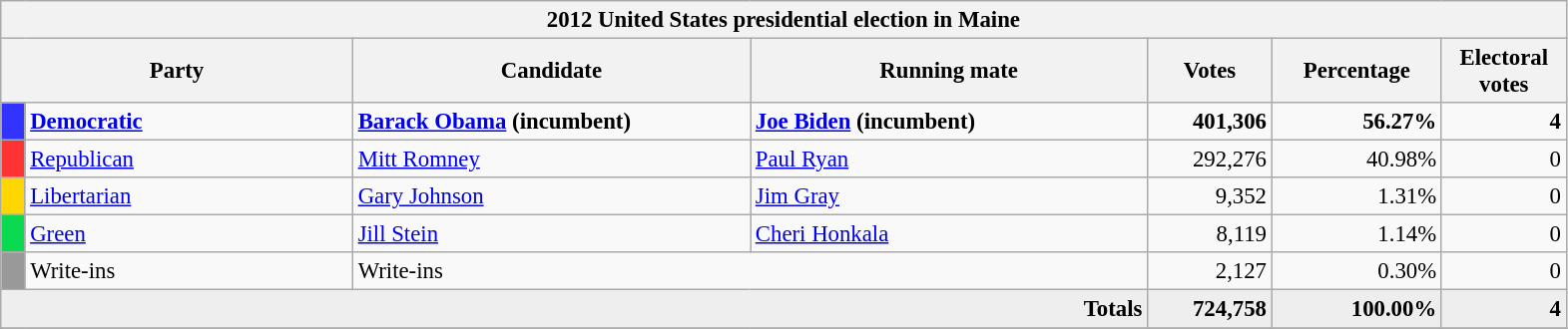<table class="wikitable" style="font-size: 95%;">
<tr>
<th colspan="7">2012 United States presidential election in Maine</th>
</tr>
<tr>
<th colspan="2" style="width: 15em">Party</th>
<th style="width: 17em">Candidate</th>
<th style="width: 17em">Running mate</th>
<th style="width: 5em">Votes</th>
<th style="width: 7em">Percentage</th>
<th style="width: 5em">Electoral votes</th>
</tr>
<tr>
<th style="background-color:#3333FF; width: 3px"></th>
<td style="width: 130px"><strong><a href='#'>Democratic</a></strong></td>
<td><strong><a href='#'>Barack Obama</a></strong> <strong>(incumbent)</strong></td>
<td><strong><a href='#'>Joe Biden</a></strong> <strong>(incumbent)</strong></td>
<td align="right"><strong>401,306</strong></td>
<td align="right"><strong>56.27%</strong></td>
<td align="right"><strong>4</strong></td>
</tr>
<tr>
<th style="background-color:#FF3333; width: 3px"></th>
<td style="width: 130px"><a href='#'>Republican</a></td>
<td><a href='#'>Mitt Romney</a></td>
<td><a href='#'>Paul Ryan</a></td>
<td align="right">292,276</td>
<td align="right">40.98%</td>
<td align="right">0</td>
</tr>
<tr>
<th style="background-color:#FFD700; width: 3px"></th>
<td style="width: 130px"><a href='#'>Libertarian</a></td>
<td><a href='#'>Gary Johnson</a></td>
<td><a href='#'>Jim Gray</a></td>
<td align="right">9,352</td>
<td align="right">1.31%</td>
<td align="right">0</td>
</tr>
<tr>
<th style="background-color:#0BDA51; width: 3px"></th>
<td style="width: 130px"><a href='#'>Green</a></td>
<td><a href='#'>Jill Stein</a></td>
<td><a href='#'>Cheri Honkala</a></td>
<td align="right">8,119</td>
<td align="right">1.14%</td>
<td align="right">0</td>
</tr>
<tr>
<th style="background-color:#999999; width: 3px"></th>
<td style="width: 130px">Write-ins</td>
<td colspan="2">Write-ins</td>
<td align="right">2,127</td>
<td align="right">0.30%</td>
<td align="right">0</td>
</tr>
<tr bgcolor="#EEEEEE">
<td colspan="4" align="right"><strong>Totals</strong></td>
<td align="right"><strong>724,758</strong></td>
<td align="right"><strong>100.00%</strong></td>
<td align="right"><strong>4</strong></td>
</tr>
<tr bgcolor="#EEEEEE">
</tr>
</table>
